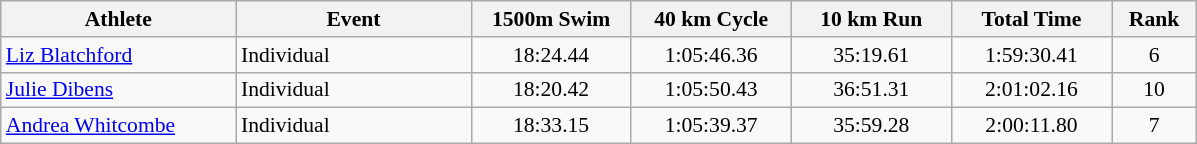<table class=wikitable style="font-size:90%">
<tr>
<th width=150>Athlete</th>
<th width=150>Event</th>
<th width=100>1500m Swim</th>
<th width=100>40 km Cycle</th>
<th width=100>10 km Run</th>
<th width=100>Total Time</th>
<th width=50>Rank</th>
</tr>
<tr>
<td><a href='#'>Liz Blatchford</a></td>
<td>Individual</td>
<td align="center">18:24.44</td>
<td align="center">1:05:46.36</td>
<td align="center">35:19.61</td>
<td align="center">1:59:30.41</td>
<td align="center">6</td>
</tr>
<tr>
<td><a href='#'>Julie Dibens</a></td>
<td>Individual</td>
<td align="center">18:20.42</td>
<td align="center">1:05:50.43</td>
<td align="center">36:51.31</td>
<td align="center">2:01:02.16</td>
<td align="center">10</td>
</tr>
<tr>
<td><a href='#'>Andrea Whitcombe</a></td>
<td>Individual</td>
<td align="center">18:33.15</td>
<td align="center">1:05:39.37</td>
<td align="center">35:59.28</td>
<td align="center">2:00:11.80</td>
<td align="center">7</td>
</tr>
</table>
